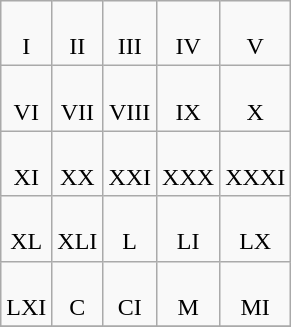<table class=wikitable>
<tr align=center>
<td> <br> I</td>
<td> <br> II</td>
<td> <br> III</td>
<td> <br> IV</td>
<td> <br> V</td>
</tr>
<tr align=center>
<td> <br> VI</td>
<td> <br> VII</td>
<td> <br> VIII</td>
<td> <br> IX</td>
<td> <br> X</td>
</tr>
<tr align=center>
<td> <br> XI</td>
<td> <br> XX</td>
<td> <br> XXI</td>
<td> <br> XXX</td>
<td> <br> XXXI</td>
</tr>
<tr align=center>
<td> <br> XL</td>
<td> <br> XLI</td>
<td> <br> L</td>
<td> <br> LI</td>
<td> <br> LX</td>
</tr>
<tr align=center>
<td> <br> LXI</td>
<td> <br> C</td>
<td> <br> CI</td>
<td> <br> M</td>
<td> <br> MI</td>
</tr>
<tr align=center>
</tr>
</table>
